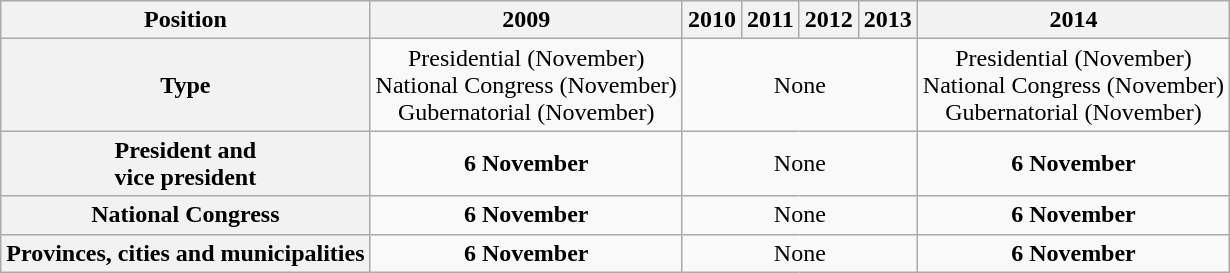<table class=wikitable style="text-align:center;">
<tr>
<th>Position</th>
<th>2009</th>
<th>2010</th>
<th>2011</th>
<th>2012</th>
<th>2013</th>
<th>2014</th>
</tr>
<tr>
<th>Type</th>
<td>Presidential (November)<br>National Congress (November)<br>Gubernatorial (November)</td>
<td colspan=4>None</td>
<td>Presidential (November)<br>National Congress (November)<br>Gubernatorial (November)</td>
</tr>
<tr>
<th>President and<br>vice president</th>
<td><strong>6 November</strong></td>
<td colspan=4>None</td>
<td><strong>6 November</strong></td>
</tr>
<tr>
<th>National Congress</th>
<td><strong>6 November</strong></td>
<td colspan=4>None</td>
<td><strong>6 November</strong></td>
</tr>
<tr>
<th>Provinces, cities and municipalities</th>
<td><strong>6 November</strong></td>
<td colspan=4>None</td>
<td><strong>6 November</strong></td>
</tr>
</table>
